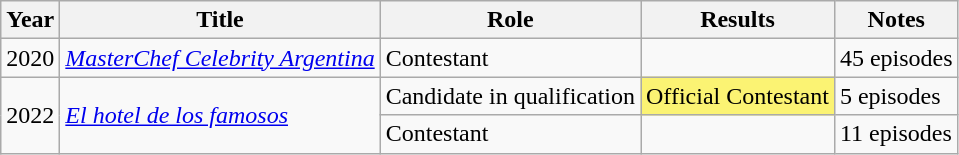<table class="wikitable";>
<tr>
<th>Year</th>
<th>Title</th>
<th>Role</th>
<th>Results</th>
<th>Notes</th>
</tr>
<tr>
<td>2020</td>
<td><em><a href='#'>MasterChef Celebrity Argentina</a></em></td>
<td>Contestant</td>
<td></td>
<td>45 episodes</td>
</tr>
<tr>
<td rowspan="2">2022</td>
<td rowspan="2"><em><a href='#'>El hotel de los famosos</a></em></td>
<td>Candidate in qualification</td>
<td style="background:#FBF373">Official Contestant</td>
<td>5 episodes</td>
</tr>
<tr>
<td>Contestant</td>
<td></td>
<td>11 episodes</td>
</tr>
</table>
